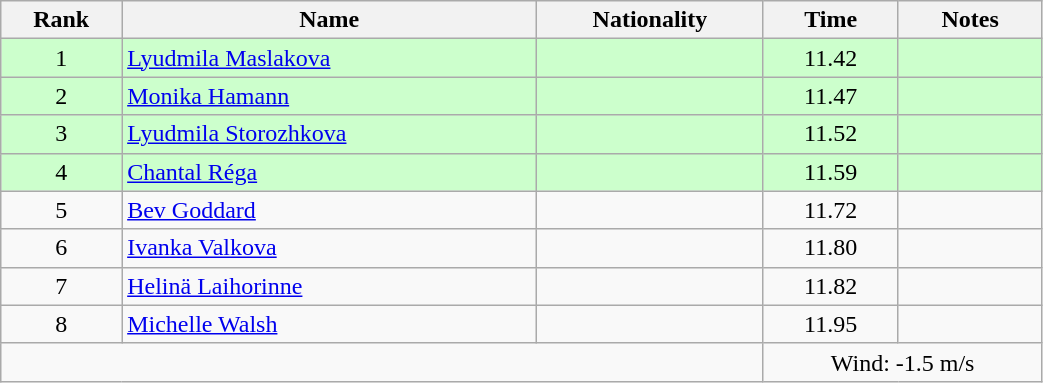<table class="wikitable sortable" style="text-align:center;width: 55%">
<tr>
<th>Rank</th>
<th>Name</th>
<th>Nationality</th>
<th>Time</th>
<th>Notes</th>
</tr>
<tr bgcolor=ccffcc>
<td>1</td>
<td align=left><a href='#'>Lyudmila Maslakova</a></td>
<td align=left></td>
<td>11.42</td>
<td></td>
</tr>
<tr bgcolor=ccffcc>
<td>2</td>
<td align=left><a href='#'>Monika Hamann</a></td>
<td align=left></td>
<td>11.47</td>
<td></td>
</tr>
<tr bgcolor=ccffcc>
<td>3</td>
<td align=left><a href='#'>Lyudmila Storozhkova</a></td>
<td align=left></td>
<td>11.52</td>
<td></td>
</tr>
<tr bgcolor=ccffcc>
<td>4</td>
<td align=left><a href='#'>Chantal Réga</a></td>
<td align=left></td>
<td>11.59</td>
<td></td>
</tr>
<tr>
<td>5</td>
<td align=left><a href='#'>Bev Goddard</a></td>
<td align=left></td>
<td>11.72</td>
<td></td>
</tr>
<tr>
<td>6</td>
<td align=left><a href='#'>Ivanka Valkova</a></td>
<td align=left></td>
<td>11.80</td>
<td></td>
</tr>
<tr>
<td>7</td>
<td align=left><a href='#'>Helinä Laihorinne</a></td>
<td align=left></td>
<td>11.82</td>
<td></td>
</tr>
<tr>
<td>8</td>
<td align=left><a href='#'>Michelle Walsh</a></td>
<td align=left></td>
<td>11.95</td>
<td></td>
</tr>
<tr>
<td colspan="3"></td>
<td colspan="2">Wind: -1.5 m/s</td>
</tr>
</table>
